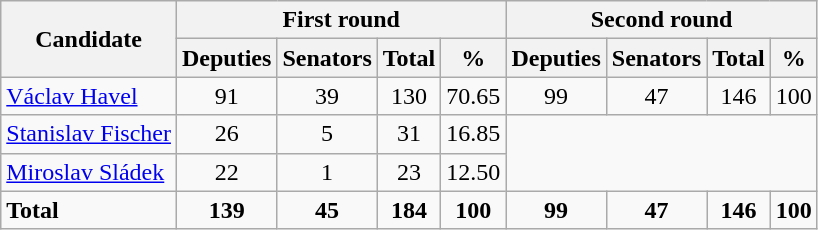<table class=wikitable style=text-align:center>
<tr>
<th rowspan=2>Candidate</th>
<th colspan=4>First round</th>
<th colspan=4>Second round</th>
</tr>
<tr>
<th>Deputies</th>
<th>Senators</th>
<th>Total</th>
<th>%</th>
<th>Deputies</th>
<th>Senators</th>
<th>Total</th>
<th>%</th>
</tr>
<tr>
<td align=left><a href='#'>Václav Havel</a></td>
<td>91</td>
<td>39</td>
<td>130</td>
<td>70.65</td>
<td>99</td>
<td>47</td>
<td>146</td>
<td>100</td>
</tr>
<tr>
<td align=left><a href='#'>Stanislav Fischer</a></td>
<td>26</td>
<td>5</td>
<td>31</td>
<td>16.85</td>
<td colspan=4 rowspan=2></td>
</tr>
<tr>
<td align=left><a href='#'>Miroslav Sládek</a></td>
<td>22</td>
<td>1</td>
<td>23</td>
<td>12.50</td>
</tr>
<tr>
<td align=left><strong>Total</strong></td>
<td><strong>139</strong></td>
<td><strong>45</strong></td>
<td><strong>184</strong></td>
<td><strong>100</strong></td>
<td><strong>99</strong></td>
<td><strong>47</strong></td>
<td><strong>146</strong></td>
<td><strong>100</strong></td>
</tr>
</table>
